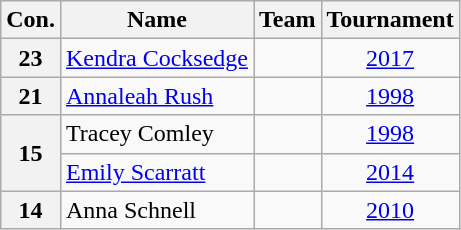<table class="wikitable">
<tr>
<th>Con.</th>
<th>Name</th>
<th>Team</th>
<th>Tournament</th>
</tr>
<tr>
<th>23</th>
<td><a href='#'>Kendra Cocksedge</a></td>
<td></td>
<td align=center><a href='#'>2017</a></td>
</tr>
<tr>
<th>21</th>
<td><a href='#'>Annaleah Rush</a></td>
<td></td>
<td align=center><a href='#'>1998</a></td>
</tr>
<tr>
<th rowspan = "2">15</th>
<td>Tracey Comley</td>
<td></td>
<td align=center><a href='#'>1998</a></td>
</tr>
<tr>
<td><a href='#'>Emily Scarratt</a></td>
<td></td>
<td align=center><a href='#'>2014</a></td>
</tr>
<tr>
<th>14</th>
<td>Anna Schnell</td>
<td></td>
<td align=center><a href='#'>2010</a></td>
</tr>
</table>
